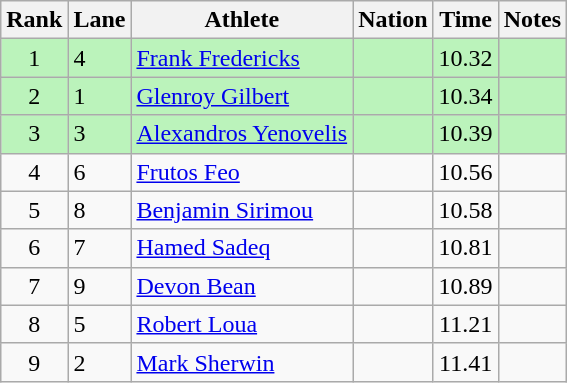<table class="wikitable sortable">
<tr>
<th>Rank</th>
<th>Lane</th>
<th>Athlete</th>
<th>Nation</th>
<th>Time</th>
<th>Notes</th>
</tr>
<tr style="background:#bbf3bb;">
<td align="center">1</td>
<td>4</td>
<td><a href='#'>Frank Fredericks</a></td>
<td></td>
<td align="center">10.32</td>
<td align=center></td>
</tr>
<tr style="background:#bbf3bb;">
<td align="center">2</td>
<td>1</td>
<td><a href='#'>Glenroy Gilbert</a></td>
<td></td>
<td align="center">10.34</td>
<td align=center></td>
</tr>
<tr style="background:#bbf3bb;">
<td align="center">3</td>
<td>3</td>
<td><a href='#'>Alexandros Yenovelis</a></td>
<td></td>
<td align="center">10.39</td>
<td align=center></td>
</tr>
<tr>
<td align="center">4</td>
<td>6</td>
<td><a href='#'>Frutos Feo</a></td>
<td></td>
<td align="center">10.56</td>
<td></td>
</tr>
<tr>
<td align="center">5</td>
<td>8</td>
<td><a href='#'>Benjamin Sirimou</a></td>
<td></td>
<td align="center">10.58</td>
<td></td>
</tr>
<tr>
<td align="center">6</td>
<td>7</td>
<td><a href='#'>Hamed Sadeq</a></td>
<td></td>
<td align="center">10.81</td>
<td></td>
</tr>
<tr>
<td align="center">7</td>
<td>9</td>
<td><a href='#'>Devon Bean</a></td>
<td></td>
<td align="center">10.89</td>
<td></td>
</tr>
<tr>
<td align="center">8</td>
<td>5</td>
<td><a href='#'>Robert Loua</a></td>
<td></td>
<td align="center">11.21</td>
<td></td>
</tr>
<tr>
<td align="center">9</td>
<td>2</td>
<td><a href='#'>Mark Sherwin</a></td>
<td></td>
<td align="center">11.41</td>
<td></td>
</tr>
</table>
